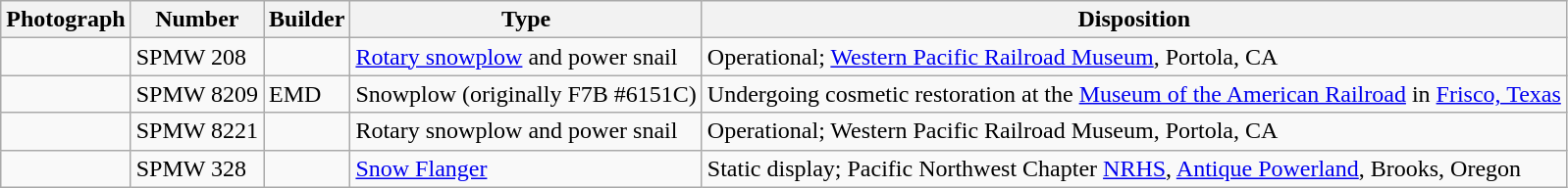<table class="wikitable">
<tr>
<th>Photograph</th>
<th>Number</th>
<th>Builder</th>
<th>Type</th>
<th>Disposition</th>
</tr>
<tr>
<td></td>
<td>SPMW 208</td>
<td></td>
<td><a href='#'>Rotary snowplow</a> and power snail</td>
<td>Operational; <a href='#'>Western Pacific Railroad Museum</a>, Portola, CA</td>
</tr>
<tr>
<td></td>
<td>SPMW 8209</td>
<td>EMD</td>
<td>Snowplow (originally F7B #6151C)</td>
<td>Undergoing cosmetic restoration at the <a href='#'>Museum of the American Railroad</a> in <a href='#'>Frisco, Texas</a></td>
</tr>
<tr>
<td></td>
<td>SPMW 8221</td>
<td></td>
<td>Rotary snowplow and power snail</td>
<td>Operational; Western Pacific Railroad Museum, Portola, CA</td>
</tr>
<tr>
<td></td>
<td>SPMW 328</td>
<td></td>
<td><a href='#'>Snow Flanger</a></td>
<td>Static display; Pacific Northwest Chapter <a href='#'>NRHS</a>, <a href='#'>Antique Powerland</a>, Brooks, Oregon</td>
</tr>
</table>
